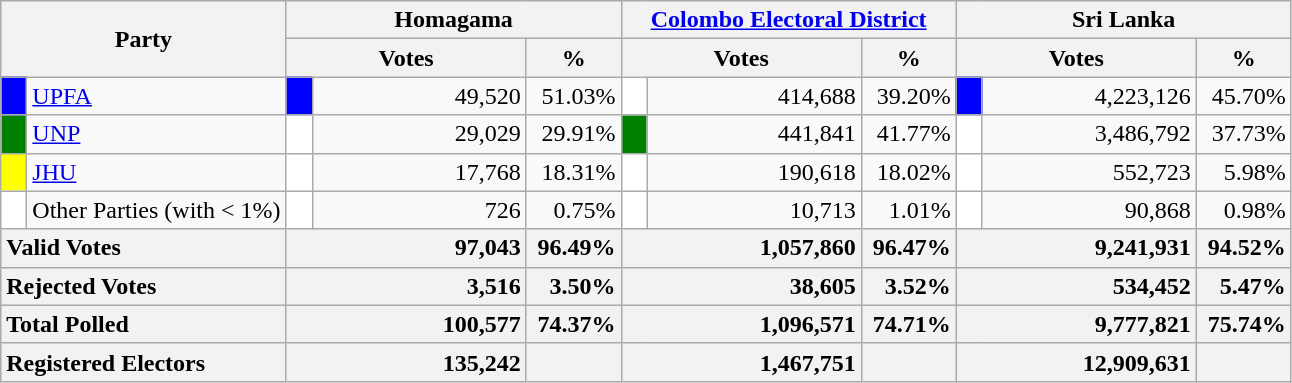<table class="wikitable">
<tr>
<th colspan="2" width="144px"rowspan="2">Party</th>
<th colspan="3" width="216px">Homagama</th>
<th colspan="3" width="216px"><a href='#'>Colombo Electoral District</a></th>
<th colspan="3" width="216px">Sri Lanka</th>
</tr>
<tr>
<th colspan="2" width="144px">Votes</th>
<th>%</th>
<th colspan="2" width="144px">Votes</th>
<th>%</th>
<th colspan="2" width="144px">Votes</th>
<th>%</th>
</tr>
<tr>
<td style="background-color:blue;" width="10px"></td>
<td style="text-align:left;"><a href='#'>UPFA</a></td>
<td style="background-color:blue;" width="10px"></td>
<td style="text-align:right;">49,520</td>
<td style="text-align:right;">51.03%</td>
<td style="background-color:white;" width="10px"></td>
<td style="text-align:right;">414,688</td>
<td style="text-align:right;">39.20%</td>
<td style="background-color:blue;" width="10px"></td>
<td style="text-align:right;">4,223,126</td>
<td style="text-align:right;">45.70%</td>
</tr>
<tr>
<td style="background-color:green;" width="10px"></td>
<td style="text-align:left;"><a href='#'>UNP</a></td>
<td style="background-color:white;" width="10px"></td>
<td style="text-align:right;">29,029</td>
<td style="text-align:right;">29.91%</td>
<td style="background-color:green;" width="10px"></td>
<td style="text-align:right;">441,841</td>
<td style="text-align:right;">41.77%</td>
<td style="background-color:white;" width="10px"></td>
<td style="text-align:right;">3,486,792</td>
<td style="text-align:right;">37.73%</td>
</tr>
<tr>
<td style="background-color:yellow;" width="10px"></td>
<td style="text-align:left;"><a href='#'>JHU</a></td>
<td style="background-color:white;" width="10px"></td>
<td style="text-align:right;">17,768</td>
<td style="text-align:right;">18.31%</td>
<td style="background-color:white;" width="10px"></td>
<td style="text-align:right;">190,618</td>
<td style="text-align:right;">18.02%</td>
<td style="background-color:white;" width="10px"></td>
<td style="text-align:right;">552,723</td>
<td style="text-align:right;">5.98%</td>
</tr>
<tr>
<td style="background-color:white;" width="10px"></td>
<td style="text-align:left;">Other Parties (with < 1%)</td>
<td style="background-color:white;" width="10px"></td>
<td style="text-align:right;">726</td>
<td style="text-align:right;">0.75%</td>
<td style="background-color:white;" width="10px"></td>
<td style="text-align:right;">10,713</td>
<td style="text-align:right;">1.01%</td>
<td style="background-color:white;" width="10px"></td>
<td style="text-align:right;">90,868</td>
<td style="text-align:right;">0.98%</td>
</tr>
<tr>
<th colspan="2" width="144px"style="text-align:left;">Valid Votes</th>
<th style="text-align:right;"colspan="2" width="144px">97,043</th>
<th style="text-align:right;">96.49%</th>
<th style="text-align:right;"colspan="2" width="144px">1,057,860</th>
<th style="text-align:right;">96.47%</th>
<th style="text-align:right;"colspan="2" width="144px">9,241,931</th>
<th style="text-align:right;">94.52%</th>
</tr>
<tr>
<th colspan="2" width="144px"style="text-align:left;">Rejected Votes</th>
<th style="text-align:right;"colspan="2" width="144px">3,516</th>
<th style="text-align:right;">3.50%</th>
<th style="text-align:right;"colspan="2" width="144px">38,605</th>
<th style="text-align:right;">3.52%</th>
<th style="text-align:right;"colspan="2" width="144px">534,452</th>
<th style="text-align:right;">5.47%</th>
</tr>
<tr>
<th colspan="2" width="144px"style="text-align:left;">Total Polled</th>
<th style="text-align:right;"colspan="2" width="144px">100,577</th>
<th style="text-align:right;">74.37%</th>
<th style="text-align:right;"colspan="2" width="144px">1,096,571</th>
<th style="text-align:right;">74.71%</th>
<th style="text-align:right;"colspan="2" width="144px">9,777,821</th>
<th style="text-align:right;">75.74%</th>
</tr>
<tr>
<th colspan="2" width="144px"style="text-align:left;">Registered Electors</th>
<th style="text-align:right;"colspan="2" width="144px">135,242</th>
<th></th>
<th style="text-align:right;"colspan="2" width="144px">1,467,751</th>
<th></th>
<th style="text-align:right;"colspan="2" width="144px">12,909,631</th>
<th></th>
</tr>
</table>
